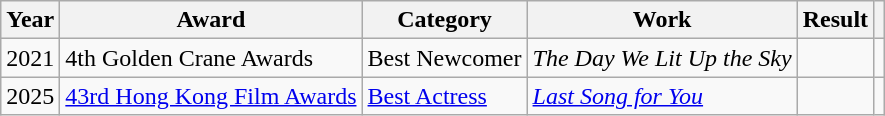<table class="wikitable plainrowheaders">
<tr>
<th>Year</th>
<th>Award</th>
<th>Category</th>
<th>Work</th>
<th>Result</th>
<th></th>
</tr>
<tr>
<td>2021</td>
<td>4th Golden Crane Awards</td>
<td>Best Newcomer</td>
<td><em>The Day We Lit Up the Sky</em></td>
<td></td>
<td></td>
</tr>
<tr>
<td>2025</td>
<td><a href='#'>43rd Hong Kong Film Awards</a></td>
<td><a href='#'>Best Actress</a></td>
<td><em><a href='#'>Last Song for You</a></em></td>
<td></td>
<td></td>
</tr>
</table>
